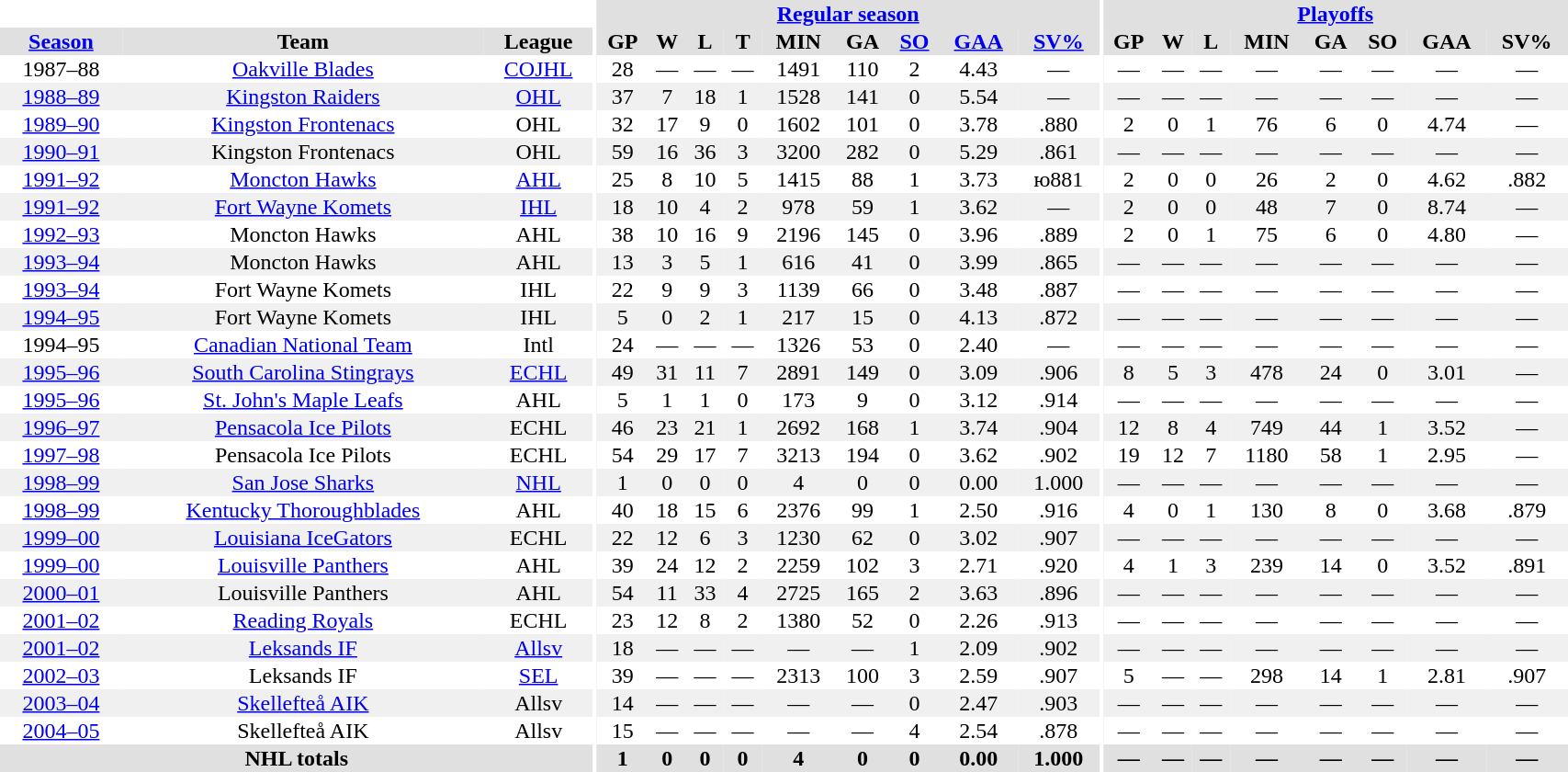<table border="0" cellpadding="1" cellspacing="0" style="width:90%; text-align:center;">
<tr bgcolor="#e0e0e0">
<th colspan="3" bgcolor="#ffffff"></th>
<th rowspan="99" bgcolor="#ffffff"></th>
<th colspan="9" bgcolor="#e0e0e0"><a href='#'>Regular season</a></th>
<th rowspan="99" bgcolor="#ffffff"></th>
<th colspan="8" bgcolor="#e0e0e0"><a href='#'>Playoffs</a></th>
</tr>
<tr bgcolor="#e0e0e0">
<th><a href='#'>Season</a></th>
<th>Team</th>
<th>League</th>
<th>GP</th>
<th>W</th>
<th>L</th>
<th>T</th>
<th>MIN</th>
<th>GA</th>
<th><a href='#'>SO</a></th>
<th><a href='#'>GAA</a></th>
<th><a href='#'>SV%</a></th>
<th>GP</th>
<th>W</th>
<th>L</th>
<th>MIN</th>
<th>GA</th>
<th>SO</th>
<th>GAA</th>
<th>SV%</th>
</tr>
<tr>
<td>1987–88</td>
<td><a href='#'>Oakville Blades</a></td>
<td><a href='#'>COJHL</a></td>
<td>28</td>
<td>—</td>
<td>—</td>
<td>—</td>
<td>1491</td>
<td>110</td>
<td>2</td>
<td>4.43</td>
<td>—</td>
<td>—</td>
<td>—</td>
<td>—</td>
<td>—</td>
<td>—</td>
<td>—</td>
<td>—</td>
<td>—</td>
</tr>
<tr bgcolor="#f0f0f0">
<td><a href='#'>1988–89</a></td>
<td><a href='#'>Kingston Raiders</a></td>
<td><a href='#'>OHL</a></td>
<td>37</td>
<td>7</td>
<td>18</td>
<td>1</td>
<td>1528</td>
<td>141</td>
<td>0</td>
<td>5.54</td>
<td>—</td>
<td>—</td>
<td>—</td>
<td>—</td>
<td>—</td>
<td>—</td>
<td>—</td>
<td>—</td>
<td>—</td>
</tr>
<tr>
<td><a href='#'>1989–90</a></td>
<td><a href='#'>Kingston Frontenacs</a></td>
<td>OHL</td>
<td>32</td>
<td>17</td>
<td>9</td>
<td>0</td>
<td>1602</td>
<td>101</td>
<td>0</td>
<td>3.78</td>
<td>.880</td>
<td>2</td>
<td>0</td>
<td>1</td>
<td>76</td>
<td>6</td>
<td>0</td>
<td>4.74</td>
<td>—</td>
</tr>
<tr bgcolor="#f0f0f0">
<td><a href='#'>1990–91</a></td>
<td>Kingston Frontenacs</td>
<td>OHL</td>
<td>59</td>
<td>16</td>
<td>36</td>
<td>3</td>
<td>3200</td>
<td>282</td>
<td>0</td>
<td>5.29</td>
<td>.861</td>
<td>—</td>
<td>—</td>
<td>—</td>
<td>—</td>
<td>—</td>
<td>—</td>
<td>—</td>
<td>—</td>
</tr>
<tr>
<td><a href='#'>1991–92</a></td>
<td><a href='#'>Moncton Hawks</a></td>
<td><a href='#'>AHL</a></td>
<td>25</td>
<td>8</td>
<td>10</td>
<td>5</td>
<td>1415</td>
<td>88</td>
<td>1</td>
<td>3.73</td>
<td>ю881</td>
<td>2</td>
<td>0</td>
<td>0</td>
<td>26</td>
<td>2</td>
<td>0</td>
<td>4.62</td>
<td>.882</td>
</tr>
<tr bgcolor="#f0f0f0">
<td><a href='#'>1991–92</a></td>
<td><a href='#'>Fort Wayne Komets</a></td>
<td><a href='#'>IHL</a></td>
<td>18</td>
<td>10</td>
<td>4</td>
<td>2</td>
<td>978</td>
<td>59</td>
<td>1</td>
<td>3.62</td>
<td>—</td>
<td>2</td>
<td>0</td>
<td>0</td>
<td>48</td>
<td>7</td>
<td>0</td>
<td>8.74</td>
<td>—</td>
</tr>
<tr>
<td><a href='#'>1992–93</a></td>
<td>Moncton Hawks</td>
<td>AHL</td>
<td>38</td>
<td>10</td>
<td>16</td>
<td>9</td>
<td>2196</td>
<td>145</td>
<td>0</td>
<td>3.96</td>
<td>.889</td>
<td>2</td>
<td>0</td>
<td>1</td>
<td>75</td>
<td>6</td>
<td>0</td>
<td>4.80</td>
<td>—</td>
</tr>
<tr bgcolor="#f0f0f0">
<td><a href='#'>1993–94</a></td>
<td>Moncton Hawks</td>
<td>AHL</td>
<td>13</td>
<td>3</td>
<td>5</td>
<td>1</td>
<td>616</td>
<td>41</td>
<td>0</td>
<td>3.99</td>
<td>.865</td>
<td>—</td>
<td>—</td>
<td>—</td>
<td>—</td>
<td>—</td>
<td>—</td>
<td>—</td>
<td>—</td>
</tr>
<tr>
<td><a href='#'>1993–94</a></td>
<td>Fort Wayne Komets</td>
<td>IHL</td>
<td>22</td>
<td>9</td>
<td>9</td>
<td>3</td>
<td>1139</td>
<td>66</td>
<td>0</td>
<td>3.48</td>
<td>.887</td>
<td>—</td>
<td>—</td>
<td>—</td>
<td>—</td>
<td>—</td>
<td>—</td>
<td>—</td>
<td>—</td>
</tr>
<tr bgcolor="#f0f0f0">
<td><a href='#'>1994–95</a></td>
<td>Fort Wayne Komets</td>
<td>IHL</td>
<td>5</td>
<td>0</td>
<td>2</td>
<td>1</td>
<td>217</td>
<td>15</td>
<td>0</td>
<td>4.13</td>
<td>.872</td>
<td>—</td>
<td>—</td>
<td>—</td>
<td>—</td>
<td>—</td>
<td>—</td>
<td>—</td>
<td>—</td>
</tr>
<tr>
<td>1994–95</td>
<td><a href='#'>Canadian National Team</a></td>
<td>Intl</td>
<td>24</td>
<td>—</td>
<td>—</td>
<td>—</td>
<td>1326</td>
<td>53</td>
<td>0</td>
<td>2.40</td>
<td>—</td>
<td>—</td>
<td>—</td>
<td>—</td>
<td>—</td>
<td>—</td>
<td>—</td>
<td>—</td>
<td>—</td>
</tr>
<tr bgcolor="#f0f0f0">
<td><a href='#'>1995–96</a></td>
<td><a href='#'>South Carolina Stingrays</a></td>
<td><a href='#'>ECHL</a></td>
<td>49</td>
<td>31</td>
<td>11</td>
<td>7</td>
<td>2891</td>
<td>149</td>
<td>0</td>
<td>3.09</td>
<td>.906</td>
<td>8</td>
<td>5</td>
<td>3</td>
<td>478</td>
<td>24</td>
<td>0</td>
<td>3.01</td>
<td>—</td>
</tr>
<tr>
<td><a href='#'>1995–96</a></td>
<td><a href='#'>St. John's Maple Leafs</a></td>
<td>AHL</td>
<td>5</td>
<td>1</td>
<td>1</td>
<td>0</td>
<td>173</td>
<td>9</td>
<td>0</td>
<td>3.12</td>
<td>.914</td>
<td>—</td>
<td>—</td>
<td>—</td>
<td>—</td>
<td>—</td>
<td>—</td>
<td>—</td>
<td>—</td>
</tr>
<tr bgcolor="#f0f0f0">
<td><a href='#'>1996–97</a></td>
<td><a href='#'>Pensacola Ice Pilots</a></td>
<td>ECHL</td>
<td>46</td>
<td>23</td>
<td>21</td>
<td>1</td>
<td>2692</td>
<td>168</td>
<td>1</td>
<td>3.74</td>
<td>.904</td>
<td>12</td>
<td>8</td>
<td>4</td>
<td>749</td>
<td>44</td>
<td>1</td>
<td>3.52</td>
<td>—</td>
</tr>
<tr>
<td><a href='#'>1997–98</a></td>
<td>Pensacola Ice Pilots</td>
<td>ECHL</td>
<td>54</td>
<td>29</td>
<td>17</td>
<td>7</td>
<td>3213</td>
<td>194</td>
<td>0</td>
<td>3.62</td>
<td>.902</td>
<td>19</td>
<td>12</td>
<td>7</td>
<td>1180</td>
<td>58</td>
<td>1</td>
<td>2.95</td>
<td>—</td>
</tr>
<tr bgcolor="#f0f0f0">
<td><a href='#'>1998–99</a></td>
<td><a href='#'>San Jose Sharks</a></td>
<td><a href='#'>NHL</a></td>
<td>1</td>
<td>0</td>
<td>0</td>
<td>0</td>
<td>4</td>
<td>0</td>
<td>0</td>
<td>0.00</td>
<td>1.000</td>
<td>—</td>
<td>—</td>
<td>—</td>
<td>—</td>
<td>—</td>
<td>—</td>
<td>—</td>
<td>—</td>
</tr>
<tr>
<td><a href='#'>1998–99</a></td>
<td><a href='#'>Kentucky Thoroughblades</a></td>
<td>AHL</td>
<td>40</td>
<td>18</td>
<td>15</td>
<td>6</td>
<td>2376</td>
<td>99</td>
<td>1</td>
<td>2.50</td>
<td>.916</td>
<td>4</td>
<td>0</td>
<td>1</td>
<td>130</td>
<td>8</td>
<td>0</td>
<td>3.68</td>
<td>.879</td>
</tr>
<tr bgcolor="#f0f0f0">
<td><a href='#'>1999–00</a></td>
<td><a href='#'>Louisiana IceGators</a></td>
<td>ECHL</td>
<td>22</td>
<td>12</td>
<td>6</td>
<td>3</td>
<td>1230</td>
<td>62</td>
<td>0</td>
<td>3.02</td>
<td>.907</td>
<td>—</td>
<td>—</td>
<td>—</td>
<td>—</td>
<td>—</td>
<td>—</td>
<td>—</td>
<td>—</td>
</tr>
<tr>
<td><a href='#'>1999–00</a></td>
<td><a href='#'>Louisville Panthers</a></td>
<td>AHL</td>
<td>39</td>
<td>24</td>
<td>12</td>
<td>2</td>
<td>2259</td>
<td>102</td>
<td>3</td>
<td>2.71</td>
<td>.920</td>
<td>4</td>
<td>1</td>
<td>3</td>
<td>239</td>
<td>14</td>
<td>0</td>
<td>3.52</td>
<td>.891</td>
</tr>
<tr bgcolor="#f0f0f0">
<td><a href='#'>2000–01</a></td>
<td>Louisville Panthers</td>
<td>AHL</td>
<td>54</td>
<td>11</td>
<td>33</td>
<td>4</td>
<td>2725</td>
<td>165</td>
<td>2</td>
<td>3.63</td>
<td>.896</td>
<td>—</td>
<td>—</td>
<td>—</td>
<td>—</td>
<td>—</td>
<td>—</td>
<td>—</td>
<td>—</td>
</tr>
<tr>
<td><a href='#'>2001–02</a></td>
<td><a href='#'>Reading Royals</a></td>
<td>ECHL</td>
<td>23</td>
<td>12</td>
<td>8</td>
<td>2</td>
<td>1380</td>
<td>52</td>
<td>0</td>
<td>2.26</td>
<td>.913</td>
<td>—</td>
<td>—</td>
<td>—</td>
<td>—</td>
<td>—</td>
<td>—</td>
<td>—</td>
<td>—</td>
</tr>
<tr bgcolor="#f0f0f0">
<td><a href='#'>2001–02</a></td>
<td><a href='#'>Leksands IF</a></td>
<td><a href='#'>Allsv</a></td>
<td>18</td>
<td>—</td>
<td>—</td>
<td>—</td>
<td>—</td>
<td>—</td>
<td>1</td>
<td>2.09</td>
<td>.902</td>
<td>—</td>
<td>—</td>
<td>—</td>
<td>—</td>
<td>—</td>
<td>—</td>
<td>—</td>
<td>—</td>
</tr>
<tr>
<td><a href='#'>2002–03</a></td>
<td>Leksands IF</td>
<td><a href='#'>SEL</a></td>
<td>39</td>
<td>—</td>
<td>—</td>
<td>—</td>
<td>2313</td>
<td>100</td>
<td>3</td>
<td>2.59</td>
<td>.907</td>
<td>5</td>
<td>—</td>
<td>—</td>
<td>298</td>
<td>14</td>
<td>1</td>
<td>2.81</td>
<td>.907</td>
</tr>
<tr bgcolor="#f0f0f0">
<td><a href='#'>2003–04</a></td>
<td><a href='#'>Skellefteå AIK</a></td>
<td>Allsv</td>
<td>14</td>
<td>—</td>
<td>—</td>
<td>—</td>
<td>—</td>
<td>—</td>
<td>0</td>
<td>2.47</td>
<td>.903</td>
<td>—</td>
<td>—</td>
<td>—</td>
<td>—</td>
<td>—</td>
<td>—</td>
<td>—</td>
<td>—</td>
</tr>
<tr>
<td><a href='#'>2004–05</a></td>
<td>Skellefteå AIK</td>
<td>Allsv</td>
<td>15</td>
<td>—</td>
<td>—</td>
<td>—</td>
<td>—</td>
<td>—</td>
<td>4</td>
<td>2.54</td>
<td>.878</td>
<td>—</td>
<td>—</td>
<td>—</td>
<td>—</td>
<td>—</td>
<td>—</td>
<td>—</td>
<td>—</td>
</tr>
<tr bgcolor="#e0e0e0">
<th colspan=3>NHL totals</th>
<th>1</th>
<th>0</th>
<th>0</th>
<th>0</th>
<th>4</th>
<th>0</th>
<th>0</th>
<th>0.00</th>
<th>1.000</th>
<th>—</th>
<th>—</th>
<th>—</th>
<th>—</th>
<th>—</th>
<th>—</th>
<th>—</th>
<th>—</th>
</tr>
</table>
